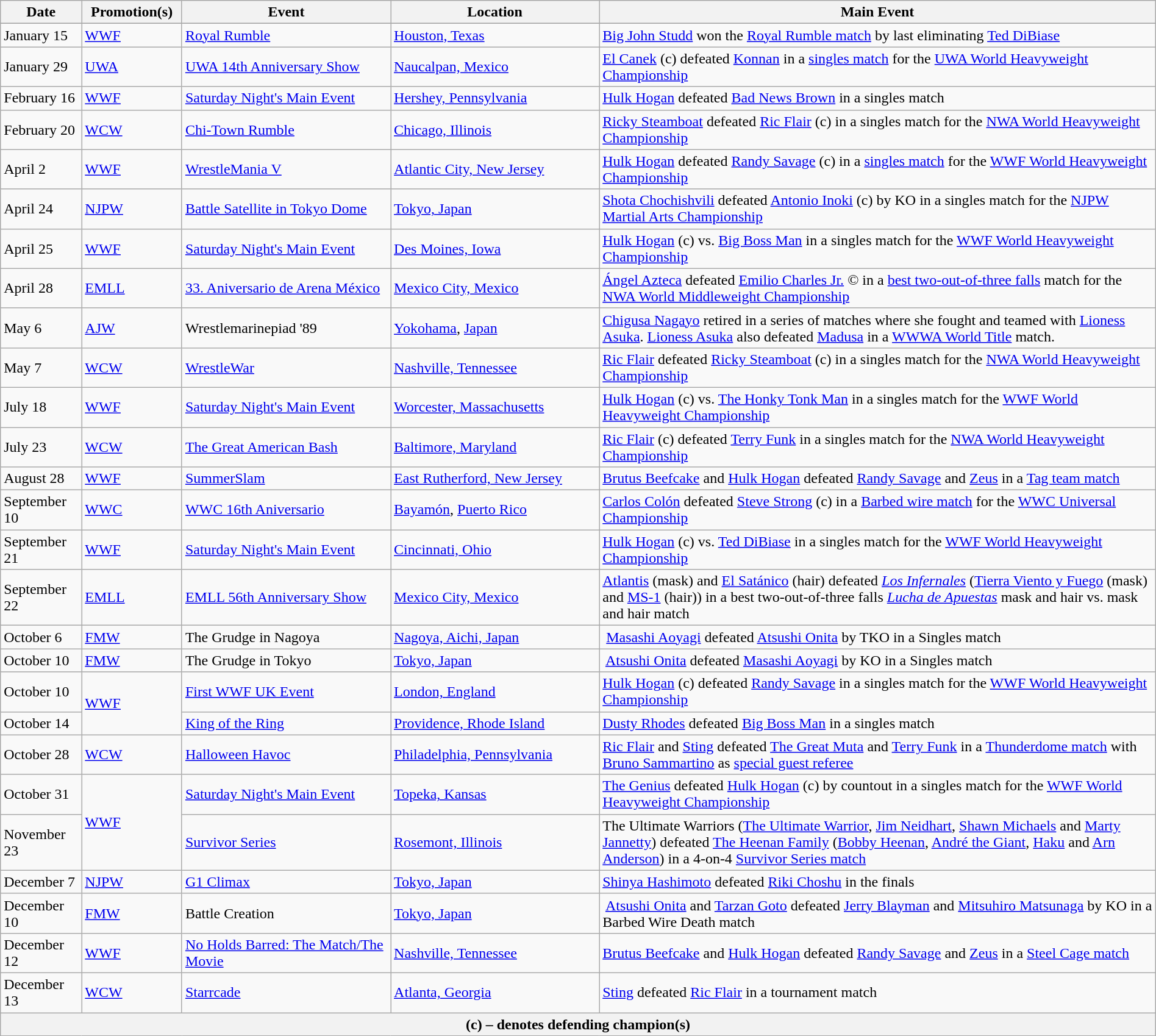<table class="wikitable" style="width:100%;">
<tr>
<th width="5%">Date</th>
<th width="5%">Promotion(s)</th>
<th style="width:15%;">Event</th>
<th style="width:15%;">Location</th>
<th style="width:40%;">Main Event</th>
</tr>
<tr style="width:20%;" |Notes>
</tr>
<tr>
<td>January 15</td>
<td><a href='#'>WWF</a></td>
<td><a href='#'>Royal Rumble</a></td>
<td><a href='#'>Houston, Texas</a></td>
<td><a href='#'>Big John Studd</a> won the <a href='#'>Royal Rumble match</a> by last eliminating <a href='#'>Ted DiBiase</a></td>
</tr>
<tr>
<td>January 29</td>
<td><a href='#'>UWA</a></td>
<td><a href='#'>UWA 14th Anniversary Show</a></td>
<td><a href='#'>Naucalpan, Mexico</a></td>
<td><a href='#'>El Canek</a> (c) defeated <a href='#'>Konnan</a> in a <a href='#'>singles match</a> for the <a href='#'>UWA World Heavyweight Championship</a></td>
</tr>
<tr>
<td>February 16</td>
<td><a href='#'>WWF</a></td>
<td><a href='#'>Saturday Night's Main Event</a></td>
<td><a href='#'>Hershey, Pennsylvania</a></td>
<td><a href='#'>Hulk Hogan</a> defeated <a href='#'>Bad News Brown</a> in a singles match</td>
</tr>
<tr>
<td>February 20</td>
<td><a href='#'>WCW</a></td>
<td><a href='#'>Chi-Town Rumble</a></td>
<td><a href='#'>Chicago, Illinois</a></td>
<td><a href='#'>Ricky Steamboat</a> defeated <a href='#'>Ric Flair</a> (c) in a singles match for the <a href='#'>NWA World Heavyweight Championship</a></td>
</tr>
<tr>
<td>April 2</td>
<td><a href='#'>WWF</a></td>
<td><a href='#'>WrestleMania V</a></td>
<td><a href='#'>Atlantic City, New Jersey</a></td>
<td><a href='#'>Hulk Hogan</a> defeated <a href='#'>Randy Savage</a> (c) in a <a href='#'>singles match</a> for the <a href='#'>WWF World Heavyweight Championship</a></td>
</tr>
<tr>
<td>April 24</td>
<td><a href='#'>NJPW</a></td>
<td><a href='#'>Battle Satellite in Tokyo Dome</a></td>
<td><a href='#'>Tokyo, Japan</a></td>
<td><a href='#'>Shota Chochishvili</a> defeated <a href='#'>Antonio Inoki</a> (c) by KO in a singles match for the <a href='#'>NJPW Martial Arts Championship</a></td>
</tr>
<tr>
<td>April 25</td>
<td><a href='#'>WWF</a></td>
<td><a href='#'>Saturday Night's Main Event</a></td>
<td><a href='#'>Des Moines, Iowa</a></td>
<td><a href='#'>Hulk Hogan</a> (c) vs. <a href='#'>Big Boss Man</a>  in a singles match for the <a href='#'>WWF World Heavyweight Championship</a></td>
</tr>
<tr>
<td>April 28</td>
<td><a href='#'>EMLL</a></td>
<td><a href='#'>33. Aniversario de Arena México</a></td>
<td><a href='#'>Mexico City, Mexico</a></td>
<td><a href='#'>Ángel Azteca</a> defeated <a href='#'>Emilio Charles Jr.</a> © in a <a href='#'>best two-out-of-three falls</a> match for the <a href='#'>NWA World Middleweight Championship</a></td>
</tr>
<tr>
<td>May 6</td>
<td><a href='#'>AJW</a></td>
<td>Wrestlemarinepiad '89</td>
<td><a href='#'>Yokohama</a>, <a href='#'>Japan</a></td>
<td><a href='#'>Chigusa Nagayo</a> retired in a series of matches where she fought and teamed with <a href='#'>Lioness Asuka</a>. <a href='#'>Lioness Asuka</a> also defeated <a href='#'>Madusa</a> in a <a href='#'>WWWA World Title</a> match.</td>
</tr>
<tr>
<td>May 7</td>
<td><a href='#'>WCW</a></td>
<td><a href='#'>WrestleWar</a></td>
<td><a href='#'>Nashville, Tennessee</a></td>
<td><a href='#'>Ric Flair</a> defeated <a href='#'>Ricky Steamboat</a> (c) in a singles match for the <a href='#'>NWA World Heavyweight Championship</a></td>
</tr>
<tr>
<td>July 18</td>
<td><a href='#'>WWF</a></td>
<td><a href='#'>Saturday Night's Main Event</a></td>
<td><a href='#'>Worcester, Massachusetts</a></td>
<td><a href='#'>Hulk Hogan</a> (c) vs. <a href='#'>The Honky Tonk Man</a> in a singles match for the <a href='#'>WWF World Heavyweight Championship</a></td>
</tr>
<tr>
<td>July 23</td>
<td><a href='#'>WCW</a></td>
<td><a href='#'>The Great American Bash</a></td>
<td><a href='#'>Baltimore, Maryland</a></td>
<td><a href='#'>Ric Flair</a> (c) defeated <a href='#'>Terry Funk</a> in a singles match for the <a href='#'>NWA World Heavyweight Championship</a></td>
</tr>
<tr>
<td>August 28</td>
<td><a href='#'>WWF</a></td>
<td><a href='#'>SummerSlam</a></td>
<td><a href='#'>East Rutherford, New Jersey</a></td>
<td><a href='#'>Brutus Beefcake</a> and <a href='#'>Hulk Hogan</a> defeated <a href='#'>Randy Savage</a> and <a href='#'>Zeus</a> in a <a href='#'>Tag team match</a></td>
</tr>
<tr>
<td>September 10</td>
<td><a href='#'>WWC</a></td>
<td><a href='#'>WWC 16th Aniversario</a></td>
<td><a href='#'>Bayamón</a>, <a href='#'>Puerto Rico</a></td>
<td><a href='#'>Carlos Colón</a> defeated <a href='#'>Steve Strong</a> (c) in a <a href='#'>Barbed wire match</a> for the <a href='#'>WWC Universal Championship</a></td>
</tr>
<tr>
<td>September 21</td>
<td><a href='#'>WWF</a></td>
<td><a href='#'>Saturday Night's Main Event</a></td>
<td><a href='#'>Cincinnati, Ohio</a></td>
<td><a href='#'>Hulk Hogan</a> (c) vs. <a href='#'>Ted DiBiase</a> in a singles match for the <a href='#'>WWF World Heavyweight Championship</a></td>
</tr>
<tr>
<td>September 22</td>
<td><a href='#'>EMLL</a></td>
<td><a href='#'>EMLL 56th Anniversary Show</a></td>
<td><a href='#'>Mexico City, Mexico</a></td>
<td><a href='#'>Atlantis</a> (mask) and <a href='#'>El Satánico</a> (hair) defeated <em><a href='#'>Los Infernales</a></em> (<a href='#'>Tierra Viento y Fuego</a> (mask) and <a href='#'>MS-1</a> (hair)) in a best two-out-of-three falls <em><a href='#'>Lucha de Apuestas</a></em> mask and hair vs. mask and hair match</td>
</tr>
<tr>
<td>October 6</td>
<td><a href='#'>FMW</a></td>
<td>The Grudge in Nagoya</td>
<td><a href='#'>Nagoya, Aichi, Japan</a></td>
<td> <a href='#'>Masashi Aoyagi</a> defeated <a href='#'>Atsushi Onita</a> by TKO in a Singles match</td>
</tr>
<tr>
<td>October 10</td>
<td><a href='#'>FMW</a></td>
<td>The Grudge in Tokyo</td>
<td><a href='#'>Tokyo, Japan</a></td>
<td> <a href='#'>Atsushi Onita</a> defeated <a href='#'>Masashi Aoyagi</a> by KO in a Singles match</td>
</tr>
<tr>
<td>October 10</td>
<td rowspan=2><a href='#'>WWF</a></td>
<td><a href='#'>First WWF UK Event</a></td>
<td><a href='#'>London, England</a></td>
<td><a href='#'>Hulk Hogan</a> (c) defeated <a href='#'>Randy Savage</a> in a singles match for the <a href='#'>WWF World Heavyweight Championship</a></td>
</tr>
<tr>
<td>October 14</td>
<td><a href='#'>King of the Ring</a></td>
<td><a href='#'>Providence, Rhode Island</a></td>
<td><a href='#'>Dusty Rhodes</a> defeated <a href='#'>Big Boss Man</a> in a singles match</td>
</tr>
<tr>
<td>October 28</td>
<td><a href='#'>WCW</a></td>
<td><a href='#'>Halloween Havoc</a></td>
<td><a href='#'>Philadelphia, Pennsylvania</a></td>
<td><a href='#'>Ric Flair</a> and <a href='#'>Sting</a> defeated <a href='#'>The Great Muta</a> and <a href='#'>Terry Funk</a> in a <a href='#'>Thunderdome match</a> with <a href='#'>Bruno Sammartino</a> as <a href='#'>special guest referee</a></td>
</tr>
<tr>
<td>October 31</td>
<td rowspan=2><a href='#'>WWF</a></td>
<td><a href='#'>Saturday Night's Main Event</a></td>
<td><a href='#'>Topeka, Kansas</a></td>
<td><a href='#'>The Genius</a> defeated <a href='#'>Hulk Hogan</a> (c) by countout in a singles match for the <a href='#'>WWF World Heavyweight Championship</a></td>
</tr>
<tr>
<td>November 23</td>
<td><a href='#'>Survivor Series</a></td>
<td><a href='#'>Rosemont, Illinois</a></td>
<td>The Ultimate Warriors (<a href='#'>The Ultimate Warrior</a>, <a href='#'>Jim Neidhart</a>, <a href='#'>Shawn Michaels</a> and <a href='#'>Marty Jannetty</a>) defeated <a href='#'>The Heenan Family</a> (<a href='#'>Bobby Heenan</a>, <a href='#'>André the Giant</a>, <a href='#'>Haku</a> and <a href='#'>Arn Anderson</a>) in a 4-on-4 <a href='#'>Survivor Series match</a></td>
</tr>
<tr>
<td>December 7</td>
<td><a href='#'>NJPW</a></td>
<td><a href='#'>G1 Climax</a></td>
<td><a href='#'>Tokyo, Japan</a></td>
<td><a href='#'>Shinya Hashimoto</a> defeated <a href='#'>Riki Choshu</a> in the finals</td>
</tr>
<tr>
<td>December 10</td>
<td><a href='#'>FMW</a></td>
<td>Battle Creation</td>
<td><a href='#'>Tokyo, Japan</a></td>
<td> <a href='#'>Atsushi Onita</a> and <a href='#'>Tarzan Goto</a> defeated <a href='#'>Jerry Blayman</a> and <a href='#'>Mitsuhiro Matsunaga</a> by KO in a Barbed Wire Death match</td>
</tr>
<tr>
<td>December 12</td>
<td><a href='#'>WWF</a></td>
<td><a href='#'>No Holds Barred: The Match/The Movie</a></td>
<td><a href='#'>Nashville, Tennessee</a></td>
<td><a href='#'>Brutus Beefcake</a> and <a href='#'>Hulk Hogan</a> defeated <a href='#'>Randy Savage</a> and <a href='#'>Zeus</a> in a <a href='#'>Steel Cage match</a></td>
</tr>
<tr>
<td>December 13</td>
<td><a href='#'>WCW</a></td>
<td><a href='#'>Starrcade</a></td>
<td><a href='#'>Atlanta, Georgia</a></td>
<td><a href='#'>Sting</a> defeated <a href='#'>Ric Flair</a> in a tournament match</td>
</tr>
<tr>
<th colspan="6">(c) – denotes defending champion(s)</th>
</tr>
</table>
